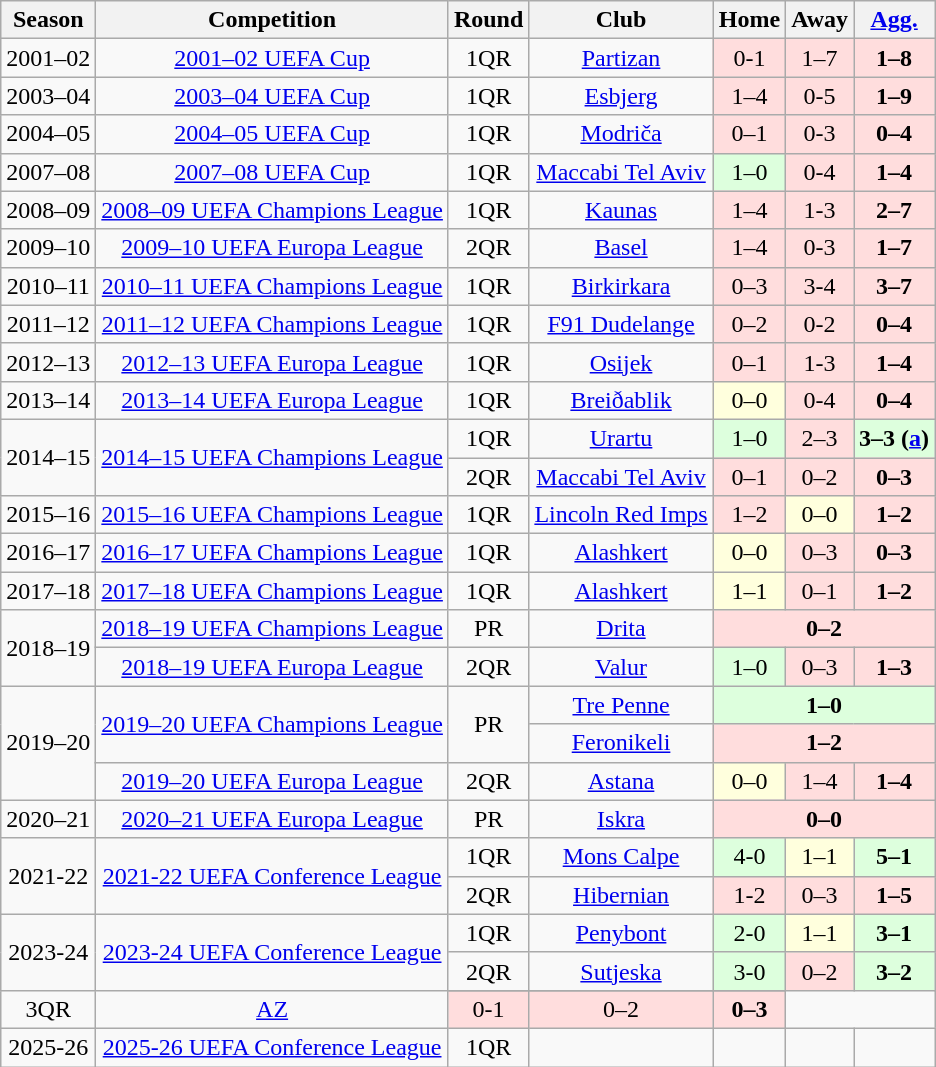<table class="wikitable" style="text-align:center">
<tr>
<th>Season</th>
<th>Competition</th>
<th>Round</th>
<th>Club</th>
<th>Home</th>
<th>Away</th>
<th><a href='#'>Agg.</a></th>
</tr>
<tr>
<td>2001–02</td>
<td><a href='#'>2001–02 UEFA Cup</a></td>
<td>1QR</td>
<td> <a href='#'>Partizan</a></td>
<td bgcolor="#fdd">0-1</td>
<td bgcolor="#fdd">1–7</td>
<td bgcolor="#fdd"><strong>1–8</strong></td>
</tr>
<tr>
<td>2003–04</td>
<td><a href='#'>2003–04 UEFA Cup</a></td>
<td>1QR</td>
<td> <a href='#'>Esbjerg</a></td>
<td bgcolor="#fdd">1–4</td>
<td bgcolor="#fdd">0-5</td>
<td bgcolor="#fdd"><strong>1–9</strong></td>
</tr>
<tr>
<td>2004–05</td>
<td><a href='#'>2004–05 UEFA Cup</a></td>
<td>1QR</td>
<td> <a href='#'>Modriča</a></td>
<td bgcolor="#fdd">0–1</td>
<td bgcolor="#fdd">0-3</td>
<td bgcolor="#fdd"><strong>0–4</strong></td>
</tr>
<tr>
<td>2007–08</td>
<td><a href='#'>2007–08 UEFA Cup</a></td>
<td>1QR</td>
<td> <a href='#'>Maccabi Tel Aviv</a></td>
<td bgcolor="#dfd">1–0</td>
<td bgcolor="#fdd">0-4</td>
<td bgcolor="#fdd"><strong>1–4</strong></td>
</tr>
<tr>
<td>2008–09</td>
<td><a href='#'>2008–09 UEFA Champions League</a></td>
<td>1QR</td>
<td> <a href='#'>Kaunas</a></td>
<td bgcolor="#fdd">1–4</td>
<td bgcolor="#fdd">1-3</td>
<td bgcolor="#fdd"><strong>2–7</strong></td>
</tr>
<tr>
<td>2009–10</td>
<td><a href='#'>2009–10 UEFA Europa League</a></td>
<td>2QR</td>
<td> <a href='#'>Basel</a></td>
<td bgcolor="#fdd">1–4</td>
<td bgcolor="#fdd">0-3</td>
<td bgcolor="#fdd"><strong>1–7</strong></td>
</tr>
<tr>
<td>2010–11</td>
<td><a href='#'>2010–11 UEFA Champions League</a></td>
<td>1QR</td>
<td> <a href='#'>Birkirkara</a></td>
<td bgcolor="#fdd">0–3</td>
<td bgcolor="#fdd">3-4</td>
<td bgcolor="#fdd"><strong>3–7</strong></td>
</tr>
<tr>
<td>2011–12</td>
<td><a href='#'>2011–12 UEFA Champions League</a></td>
<td>1QR</td>
<td> <a href='#'>F91 Dudelange</a></td>
<td bgcolor="#fdd">0–2</td>
<td bgcolor="#fdd">0-2</td>
<td bgcolor="#fdd"><strong>0–4</strong></td>
</tr>
<tr>
<td>2012–13</td>
<td><a href='#'>2012–13 UEFA Europa League</a></td>
<td>1QR</td>
<td> <a href='#'>Osijek</a></td>
<td bgcolor="#fdd">0–1</td>
<td bgcolor="#fdd">1-3</td>
<td bgcolor="#fdd"><strong>1–4</strong></td>
</tr>
<tr>
<td>2013–14</td>
<td><a href='#'>2013–14 UEFA Europa League</a></td>
<td>1QR</td>
<td> <a href='#'>Breiðablik</a></td>
<td bgcolor="#ffd">0–0</td>
<td bgcolor="#fdd">0-4</td>
<td bgcolor="#fdd"><strong>0–4</strong></td>
</tr>
<tr>
<td rowspan="2">2014–15</td>
<td rowspan="2"><a href='#'>2014–15 UEFA Champions League</a></td>
<td>1QR</td>
<td> <a href='#'>Urartu</a></td>
<td bgcolor="#dfd">1–0</td>
<td bgcolor="#fdd">2–3</td>
<td bgcolor="#dfd"><strong>3–3 (<a href='#'>a</a>)</strong></td>
</tr>
<tr>
<td>2QR</td>
<td> <a href='#'>Maccabi Tel Aviv</a></td>
<td bgcolor="#fdd">0–1</td>
<td bgcolor="#fdd">0–2</td>
<td bgcolor="#fdd"><strong>0–3</strong></td>
</tr>
<tr>
<td>2015–16</td>
<td><a href='#'>2015–16 UEFA Champions League</a></td>
<td>1QR</td>
<td> <a href='#'>Lincoln Red Imps</a></td>
<td bgcolor="#fdd">1–2</td>
<td bgcolor="#ffd">0–0</td>
<td bgcolor="#fdd"><strong>1–2</strong></td>
</tr>
<tr>
<td>2016–17</td>
<td><a href='#'>2016–17 UEFA Champions League</a></td>
<td>1QR</td>
<td> <a href='#'>Alashkert</a></td>
<td bgcolor="#ffd">0–0</td>
<td bgcolor="#fdd">0–3</td>
<td bgcolor="#fdd"><strong>0–3</strong></td>
</tr>
<tr>
<td>2017–18</td>
<td><a href='#'>2017–18 UEFA Champions League</a></td>
<td>1QR</td>
<td> <a href='#'>Alashkert</a></td>
<td bgcolor="#ffd">1–1</td>
<td bgcolor="#fdd">0–1</td>
<td bgcolor="#fdd"><strong>1–2</strong></td>
</tr>
<tr>
<td rowspan="2">2018–19</td>
<td><a href='#'>2018–19 UEFA Champions League</a></td>
<td>PR</td>
<td> <a href='#'>Drita</a></td>
<td colspan="3" bgcolor="#fdd"><strong>0–2 </strong></td>
</tr>
<tr>
<td><a href='#'>2018–19 UEFA Europa League</a></td>
<td>2QR</td>
<td> <a href='#'>Valur</a></td>
<td bgcolor="#dfd">1–0</td>
<td bgcolor="#fdd">0–3</td>
<td bgcolor="#fdd"><strong>1–3</strong></td>
</tr>
<tr>
<td rowspan="3">2019–20</td>
<td rowspan="2"><a href='#'>2019–20 UEFA Champions League</a></td>
<td rowspan="2">PR</td>
<td> <a href='#'>Tre Penne</a></td>
<td colspan="3" bgcolor="#dfd"><strong>1–0</strong></td>
</tr>
<tr>
<td> <a href='#'>Feronikeli</a></td>
<td colspan="3" bgcolor="#fdd"><strong>1–2</strong></td>
</tr>
<tr>
<td><a href='#'>2019–20 UEFA Europa League</a></td>
<td>2QR</td>
<td> <a href='#'>Astana</a></td>
<td bgcolor="#ffd">0–0</td>
<td bgcolor="#fdd">1–4</td>
<td bgcolor="#fdd"><strong>1–4</strong></td>
</tr>
<tr>
<td>2020–21</td>
<td><a href='#'>2020–21 UEFA Europa League</a></td>
<td>PR</td>
<td> <a href='#'>Iskra</a></td>
<td colspan="3" bgcolor="#fdd"><strong>0–0  </strong></td>
</tr>
<tr>
<td rowspan="2">2021-22</td>
<td rowspan="2"><a href='#'>2021-22 UEFA Conference League</a></td>
<td>1QR</td>
<td> <a href='#'>Mons Calpe</a></td>
<td bgcolor="#dfd">4-0</td>
<td bgcolor="#ffd">1–1</td>
<td bgcolor="#dfd"><strong>5–1</strong></td>
</tr>
<tr>
<td>2QR</td>
<td> <a href='#'>Hibernian</a></td>
<td bgcolor="#fdd">1-2</td>
<td bgcolor="#fdd">0–3</td>
<td bgcolor="#fdd"><strong>1–5</strong></td>
</tr>
<tr>
<td rowspan="3">2023-24</td>
<td rowspan="3"><a href='#'>2023-24 UEFA Conference League</a></td>
<td>1QR</td>
<td> <a href='#'>Penybont</a></td>
<td bgcolor="#dfd">2-0 </td>
<td bgcolor="#ffd">1–1</td>
<td bgcolor="#dfd"><strong>3–1</strong></td>
</tr>
<tr>
<td>2QR</td>
<td> <a href='#'>Sutjeska</a></td>
<td bgcolor="#dfd">3-0 </td>
<td bgcolor="#fdd">0–2</td>
<td bgcolor="#dfd"><strong>3–2</strong></td>
</tr>
<tr>
</tr>
<tr>
<td>3QR</td>
<td> <a href='#'>AZ</a></td>
<td bgcolor="#fdd">0-1</td>
<td bgcolor="#fdd">0–2</td>
<td bgcolor="#fdd"><strong>0–3</strong></td>
</tr>
<tr>
<td>2025-26</td>
<td><a href='#'>2025-26 UEFA Conference League</a></td>
<td>1QR</td>
<td></td>
<td></td>
<td></td>
<td></td>
</tr>
</table>
